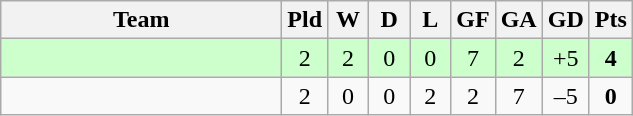<table class="wikitable" style="text-align:center;">
<tr>
<th width=180>Team</th>
<th width=20>Pld</th>
<th width=20>W</th>
<th width=20>D</th>
<th width=20>L</th>
<th width=20>GF</th>
<th width=20>GA</th>
<th width=20>GD</th>
<th width=20>Pts</th>
</tr>
<tr bgcolor="ccffcc">
<td align="left"></td>
<td>2</td>
<td>2</td>
<td>0</td>
<td>0</td>
<td>7</td>
<td>2</td>
<td>+5</td>
<td><strong>4</strong></td>
</tr>
<tr>
<td align="left"></td>
<td>2</td>
<td>0</td>
<td>0</td>
<td>2</td>
<td>2</td>
<td>7</td>
<td>–5</td>
<td><strong>0</strong></td>
</tr>
</table>
